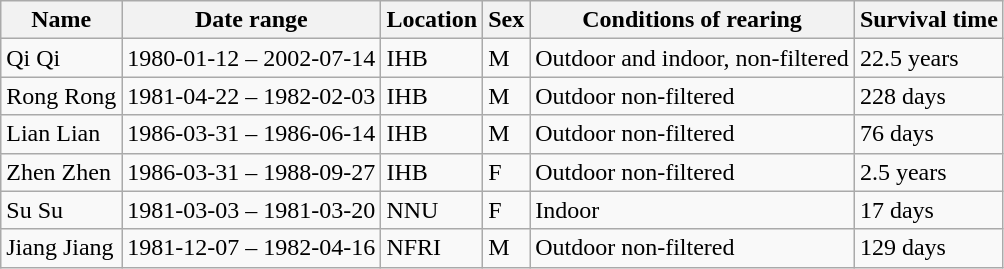<table class="wikitable">
<tr>
<th>Name</th>
<th>Date range</th>
<th>Location</th>
<th>Sex</th>
<th>Conditions of rearing</th>
<th>Survival time</th>
</tr>
<tr>
<td>Qi Qi</td>
<td>1980-01-12 – 2002-07-14</td>
<td>IHB</td>
<td>M</td>
<td>Outdoor and indoor, non-filtered</td>
<td>22.5 years</td>
</tr>
<tr>
<td>Rong Rong</td>
<td>1981-04-22 – 1982-02-03</td>
<td>IHB</td>
<td>M</td>
<td>Outdoor non-filtered</td>
<td>228 days</td>
</tr>
<tr>
<td>Lian Lian</td>
<td>1986-03-31 – 1986-06-14</td>
<td>IHB</td>
<td>M</td>
<td>Outdoor non-filtered</td>
<td>76 days</td>
</tr>
<tr>
<td>Zhen Zhen</td>
<td>1986-03-31 – 1988-09-27</td>
<td>IHB</td>
<td>F</td>
<td>Outdoor non-filtered</td>
<td>2.5 years</td>
</tr>
<tr>
<td>Su Su</td>
<td>1981-03-03 – 1981-03-20</td>
<td>NNU</td>
<td>F</td>
<td>Indoor</td>
<td>17 days</td>
</tr>
<tr>
<td>Jiang Jiang</td>
<td>1981-12-07 – 1982-04-16</td>
<td>NFRI</td>
<td>M</td>
<td>Outdoor non-filtered</td>
<td>129 days</td>
</tr>
</table>
